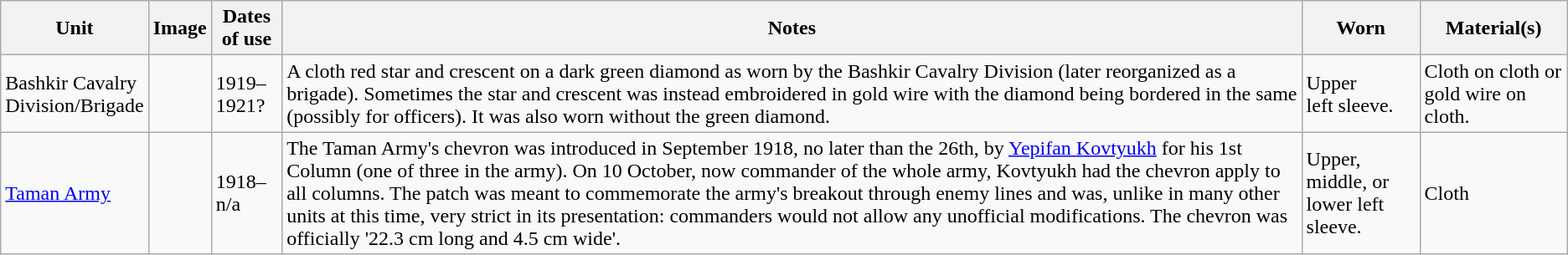<table class="wikitable">
<tr>
<th>Unit</th>
<th>Image</th>
<th>Dates of use</th>
<th>Notes</th>
<th>Worn</th>
<th>Material(s)</th>
</tr>
<tr>
<td>Bashkir Cavalry<br>Division/Brigade</td>
<td></td>
<td>1919–1921?</td>
<td>A cloth red star and crescent on a dark green diamond as worn by the Bashkir Cavalry Division (later reorganized as a brigade). Sometimes the star and crescent was instead embroidered in gold wire with the diamond being bordered in the same (possibly for officers). It was also worn without the green diamond.</td>
<td>Upper<br>left sleeve.</td>
<td>Cloth on cloth or gold wire on cloth.</td>
</tr>
<tr>
<td><a href='#'>Taman Army</a></td>
<td></td>
<td>1918–   n/a</td>
<td>The Taman Army's chevron was introduced in September 1918, no later than the 26th, by <a href='#'>Yepifan Kovtyukh</a> for his 1st Column (one of three in the army). On 10 October, now commander of the whole army, Kovtyukh had the chevron apply to all columns. The patch was meant to commemorate the army's breakout through enemy lines and was, unlike in many other units at this time, very strict in its presentation: commanders would not allow any unofficial modifications. The chevron was officially '22.3 cm long and 4.5 cm wide'.</td>
<td>Upper, middle, or lower left sleeve.</td>
<td>Cloth</td>
</tr>
</table>
